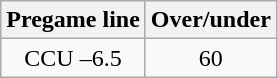<table class="wikitable">
<tr align="center">
<th style=>Pregame line</th>
<th style=>Over/under</th>
</tr>
<tr align="center">
<td>CCU –6.5</td>
<td>60</td>
</tr>
</table>
